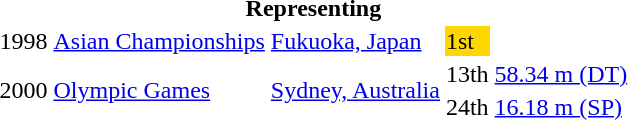<table>
<tr>
<th colspan="5">Representing </th>
</tr>
<tr>
<td>1998</td>
<td><a href='#'>Asian Championships</a></td>
<td><a href='#'>Fukuoka, Japan</a></td>
<td bgcolor="gold">1st</td>
<td></td>
</tr>
<tr>
<td rowspan=2>2000</td>
<td rowspan=2><a href='#'>Olympic Games</a></td>
<td rowspan=2><a href='#'>Sydney, Australia</a></td>
<td>13th</td>
<td><a href='#'>58.34 m (DT)</a></td>
</tr>
<tr>
<td>24th</td>
<td><a href='#'>16.18 m (SP)</a></td>
</tr>
</table>
